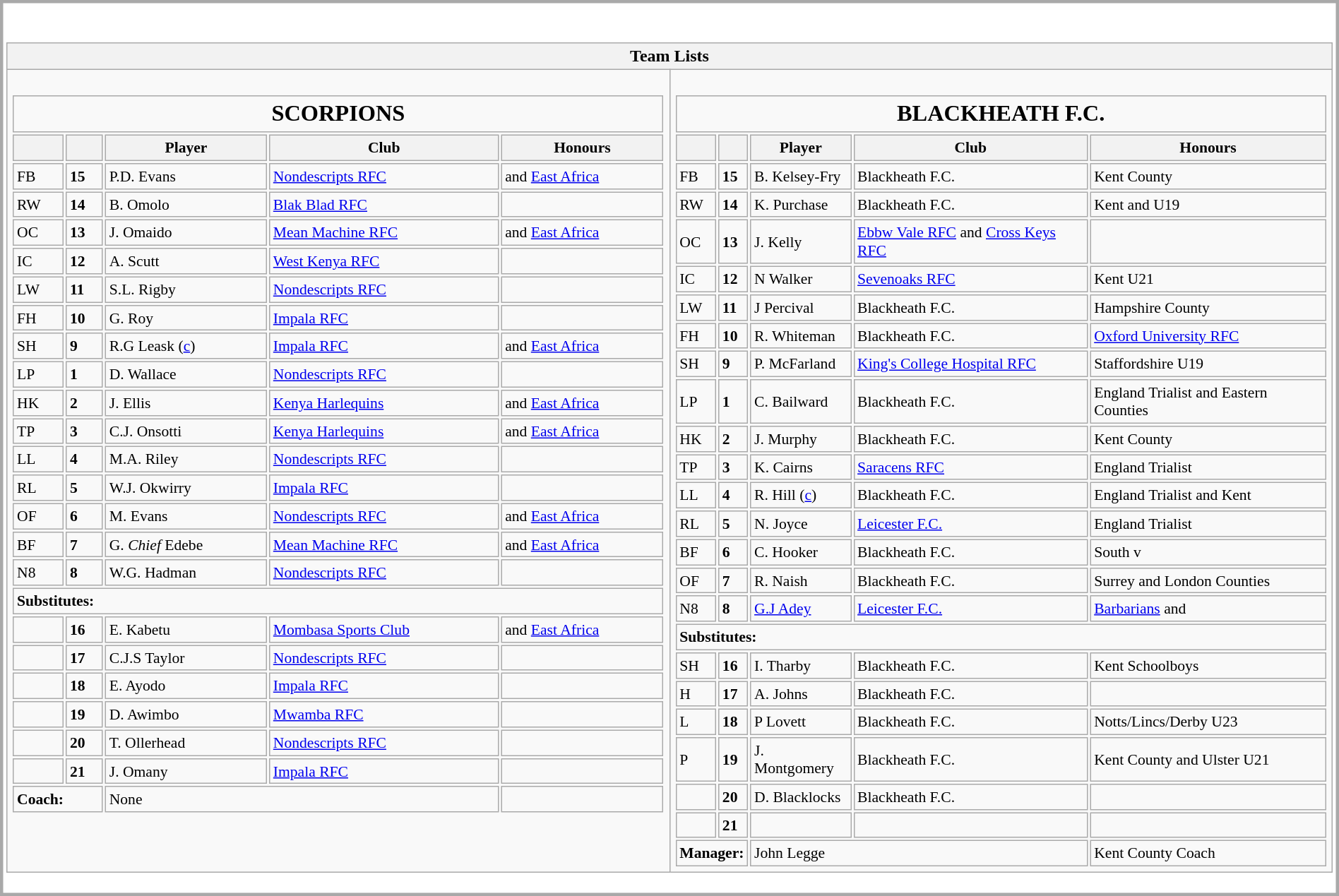<table style="border: 3px solid darkgrey;" width="100%">
<tr>
<td><br><table class="wikitable collapsible collapsed" border="1" width="100%">
<tr>
<th colspan=2>Team Lists</th>
</tr>
<tr>
<td valign="top" width="50%"><br><table border="0" width="100%" style="font-size:90%">
<tr>
<td colspan=5 align="center" style="font-size:150%"><strong>SCORPIONS</strong></td>
</tr>
<tr>
<th></th>
<th></th>
<th>Player</th>
<th>Club</th>
<th>Honours</th>
</tr>
<tr>
<td>FB</td>
<td><strong>15</strong></td>
<td>P.D. Evans</td>
<td><a href='#'>Nondescripts RFC</a></td>
<td> and <a href='#'>East Africa</a></td>
</tr>
<tr>
<td>RW</td>
<td><strong>14</strong></td>
<td>B. Omolo</td>
<td><a href='#'>Blak Blad RFC</a></td>
<td></td>
</tr>
<tr>
<td>OC</td>
<td><strong>13</strong></td>
<td>J. Omaido</td>
<td><a href='#'>Mean Machine RFC</a></td>
<td> and <a href='#'>East Africa</a></td>
</tr>
<tr>
<td>IC</td>
<td><strong>12</strong></td>
<td>A. Scutt</td>
<td><a href='#'>West Kenya RFC</a></td>
<td></td>
</tr>
<tr>
<td>LW</td>
<td><strong>11</strong></td>
<td>S.L. Rigby</td>
<td><a href='#'>Nondescripts RFC</a></td>
<td></td>
</tr>
<tr>
<td>FH</td>
<td><strong>10</strong></td>
<td>G. Roy</td>
<td><a href='#'>Impala RFC</a></td>
<td></td>
</tr>
<tr>
<td>SH</td>
<td><strong>9</strong></td>
<td>R.G Leask (<a href='#'>c</a>)</td>
<td><a href='#'>Impala RFC</a></td>
<td> and <a href='#'>East Africa</a></td>
</tr>
<tr>
<td>LP</td>
<td><strong>1</strong></td>
<td>D. Wallace</td>
<td><a href='#'>Nondescripts RFC</a></td>
<td></td>
</tr>
<tr>
<td>HK</td>
<td><strong>2</strong></td>
<td>J. Ellis</td>
<td><a href='#'>Kenya Harlequins</a></td>
<td> and <a href='#'>East Africa</a></td>
</tr>
<tr>
<td>TP</td>
<td><strong>3</strong></td>
<td>C.J. Onsotti</td>
<td><a href='#'>Kenya Harlequins</a></td>
<td> and <a href='#'>East Africa</a></td>
</tr>
<tr>
<td>LL</td>
<td><strong>4</strong></td>
<td>M.A. Riley</td>
<td><a href='#'>Nondescripts RFC</a></td>
<td></td>
</tr>
<tr>
<td>RL</td>
<td><strong>5</strong></td>
<td>W.J. Okwirry</td>
<td><a href='#'>Impala RFC</a></td>
<td></td>
</tr>
<tr>
<td>OF</td>
<td><strong>6</strong></td>
<td>M. Evans</td>
<td><a href='#'>Nondescripts RFC</a></td>
<td> and <a href='#'>East Africa</a></td>
</tr>
<tr>
<td>BF</td>
<td><strong>7</strong></td>
<td>G. <em>Chief</em> Edebe</td>
<td><a href='#'>Mean Machine RFC</a></td>
<td> and <a href='#'>East Africa</a></td>
</tr>
<tr>
<td>N8</td>
<td><strong>8</strong></td>
<td>W.G. Hadman</td>
<td><a href='#'>Nondescripts RFC</a></td>
<td></td>
</tr>
<tr>
<td colspan=5><strong>Substitutes:</strong></td>
</tr>
<tr>
<td></td>
<td><strong>16</strong></td>
<td>E. Kabetu</td>
<td><a href='#'>Mombasa Sports Club</a></td>
<td> and <a href='#'>East Africa</a></td>
</tr>
<tr>
<td></td>
<td><strong>17</strong></td>
<td>C.J.S Taylor</td>
<td><a href='#'>Nondescripts RFC</a></td>
<td></td>
</tr>
<tr>
<td></td>
<td><strong>18</strong></td>
<td>E. Ayodo</td>
<td><a href='#'>Impala RFC</a></td>
<td></td>
</tr>
<tr>
<td></td>
<td><strong>19</strong></td>
<td>D. Awimbo</td>
<td><a href='#'>Mwamba RFC</a></td>
<td></td>
</tr>
<tr>
<td></td>
<td><strong>20</strong></td>
<td>T. Ollerhead</td>
<td><a href='#'>Nondescripts RFC</a></td>
<td></td>
</tr>
<tr>
<td></td>
<td><strong>21</strong></td>
<td>J. Omany</td>
<td><a href='#'>Impala RFC</a></td>
<td></td>
</tr>
<tr>
<td colspan="2"><strong>Coach:</strong></td>
<td colspan="2">None</td>
<td></td>
</tr>
</table>
</td>
<td valign="top" width="50%"><br><table border="0" width="100%" style="font-size:90%">
<tr>
<td colspan=5 align="center" style="font-size:150%"><strong>BLACKHEATH F.C.</strong></td>
</tr>
<tr>
<th></th>
<th></th>
<th>Player</th>
<th>Club</th>
<th>Honours</th>
</tr>
<tr>
<td>FB</td>
<td><strong>15</strong></td>
<td>B. Kelsey-Fry</td>
<td>Blackheath F.C.</td>
<td>Kent County</td>
</tr>
<tr>
<td>RW</td>
<td><strong>14</strong></td>
<td>K. Purchase</td>
<td>Blackheath F.C.</td>
<td>Kent and  U19</td>
</tr>
<tr>
<td>OC</td>
<td><strong>13</strong></td>
<td>J. Kelly</td>
<td><a href='#'>Ebbw Vale RFC</a> and <a href='#'>Cross Keys RFC</a></td>
<td></td>
</tr>
<tr>
<td>IC</td>
<td><strong>12</strong></td>
<td>N Walker</td>
<td><a href='#'>Sevenoaks RFC</a></td>
<td>Kent U21</td>
</tr>
<tr>
<td>LW</td>
<td><strong>11</strong></td>
<td>J Percival</td>
<td>Blackheath F.C.</td>
<td>Hampshire County</td>
</tr>
<tr>
<td>FH</td>
<td><strong>10</strong></td>
<td>R. Whiteman</td>
<td>Blackheath F.C.</td>
<td><a href='#'>Oxford University RFC</a></td>
</tr>
<tr>
<td>SH</td>
<td><strong>9</strong></td>
<td>P. McFarland</td>
<td><a href='#'>King's College Hospital RFC</a></td>
<td>Staffordshire U19</td>
</tr>
<tr>
<td>LP</td>
<td><strong>1</strong></td>
<td>C. Bailward</td>
<td>Blackheath F.C.</td>
<td>England Trialist and Eastern Counties</td>
</tr>
<tr>
<td>HK</td>
<td><strong>2</strong></td>
<td>J. Murphy</td>
<td>Blackheath F.C.</td>
<td>Kent County</td>
</tr>
<tr>
<td>TP</td>
<td><strong>3</strong></td>
<td>K. Cairns</td>
<td><a href='#'>Saracens RFC</a></td>
<td>England Trialist</td>
</tr>
<tr>
<td>LL</td>
<td><strong>4</strong></td>
<td>R. Hill  (<a href='#'>c</a>)</td>
<td>Blackheath F.C.</td>
<td>England Trialist and Kent</td>
</tr>
<tr>
<td>RL</td>
<td><strong>5</strong></td>
<td>N. Joyce</td>
<td><a href='#'>Leicester F.C.</a></td>
<td>England Trialist</td>
</tr>
<tr>
<td>BF</td>
<td><strong>6</strong></td>
<td>C. Hooker</td>
<td>Blackheath F.C.</td>
<td>South v </td>
</tr>
<tr>
<td>OF</td>
<td><strong>7</strong></td>
<td>R. Naish</td>
<td>Blackheath F.C.</td>
<td>Surrey and London Counties</td>
</tr>
<tr>
<td>N8</td>
<td><strong>8</strong></td>
<td><a href='#'>G.J Adey</a></td>
<td><a href='#'>Leicester F.C.</a></td>
<td><a href='#'>Barbarians</a> and </td>
</tr>
<tr>
<td colspan=5><strong>Substitutes:</strong></td>
</tr>
<tr>
<td>SH</td>
<td><strong>16</strong></td>
<td>I. Tharby</td>
<td>Blackheath F.C.</td>
<td>Kent Schoolboys</td>
</tr>
<tr>
<td>H</td>
<td><strong>17</strong></td>
<td>A. Johns</td>
<td>Blackheath F.C.</td>
<td></td>
</tr>
<tr>
<td>L</td>
<td><strong>18</strong></td>
<td>P Lovett</td>
<td>Blackheath F.C.</td>
<td>Notts/Lincs/Derby U23</td>
</tr>
<tr>
<td>P</td>
<td><strong>19</strong></td>
<td>J. Montgomery</td>
<td>Blackheath F.C.</td>
<td>Kent County and Ulster U21</td>
</tr>
<tr>
<td></td>
<td><strong>20</strong></td>
<td>D. Blacklocks</td>
<td>Blackheath F.C.</td>
<td></td>
</tr>
<tr>
<td></td>
<td><strong>21</strong></td>
<td></td>
<td></td>
<td></td>
</tr>
<tr>
<td colspan="2"><strong>Manager:</strong></td>
<td colspan="2">John Legge</td>
<td>Kent County Coach</td>
</tr>
</table>
</td>
</tr>
</table>
</td>
</tr>
</table>
